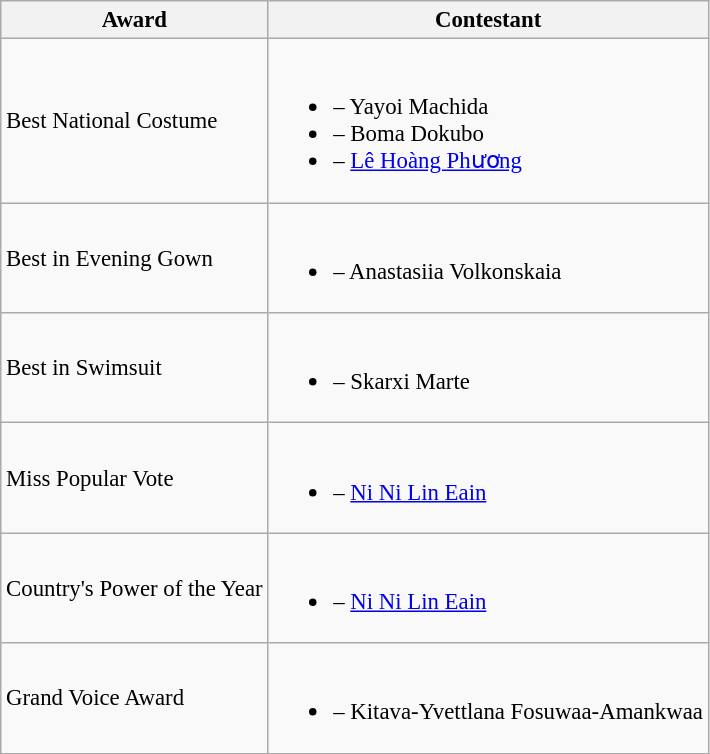<table class="wikitable" style="font-size: 95%;">
<tr>
<th>Award</th>
<th>Contestant</th>
</tr>
<tr>
<td>Best National Costume</td>
<td><br><ul><li> – Yayoi Machida</li><li> – Boma Dokubo</li><li> – <a href='#'>Lê Hoàng Phương</a></li></ul></td>
</tr>
<tr>
<td>Best in Evening Gown</td>
<td><br><ul><li> – Anastasiia Volkonskaia</li></ul></td>
</tr>
<tr>
<td>Best in Swimsuit</td>
<td><br><ul><li> – Skarxi Marte</li></ul></td>
</tr>
<tr>
<td>Miss Popular Vote</td>
<td><br><ul><li> – <a href='#'>Ni Ni Lin Eain</a></li></ul></td>
</tr>
<tr>
<td>Country's Power of the Year</td>
<td><br><ul><li> – <a href='#'>Ni Ni Lin Eain</a></li></ul></td>
</tr>
<tr>
<td>Grand Voice Award</td>
<td><br><ul><li> – Kitava-Yvettlana Fosuwaa-Amankwaa</li></ul></td>
</tr>
</table>
